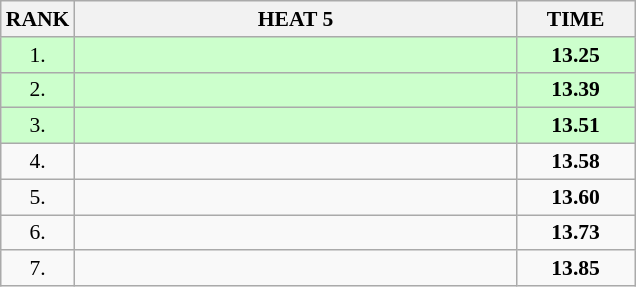<table class="wikitable" style="border-collapse: collapse; font-size: 90%;">
<tr>
<th>RANK</th>
<th style="width: 20em">HEAT 5</th>
<th style="width: 5em">TIME</th>
</tr>
<tr style="background:#ccffcc;">
<td align="center">1.</td>
<td></td>
<td align="center"><strong>13.25</strong></td>
</tr>
<tr style="background:#ccffcc;">
<td align="center">2.</td>
<td></td>
<td align="center"><strong>13.39</strong></td>
</tr>
<tr style="background:#ccffcc;">
<td align="center">3.</td>
<td></td>
<td align="center"><strong>13.51</strong></td>
</tr>
<tr>
<td align="center">4.</td>
<td></td>
<td align="center"><strong>13.58</strong></td>
</tr>
<tr>
<td align="center">5.</td>
<td></td>
<td align="center"><strong>13.60</strong></td>
</tr>
<tr>
<td align="center">6.</td>
<td></td>
<td align="center"><strong>13.73</strong></td>
</tr>
<tr>
<td align="center">7.</td>
<td></td>
<td align="center"><strong>13.85</strong></td>
</tr>
</table>
